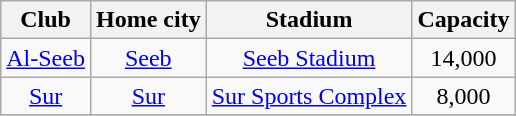<table class="wikitable" style="text-align: center;">
<tr>
<th>Club</th>
<th>Home city</th>
<th>Stadium</th>
<th>Capacity</th>
</tr>
<tr>
<td><a href='#'>Al-Seeb</a></td>
<td><a href='#'>Seeb</a></td>
<td><a href='#'>Seeb Stadium</a></td>
<td>14,000</td>
</tr>
<tr>
<td><a href='#'>Sur</a></td>
<td><a href='#'>Sur</a></td>
<td><a href='#'>Sur Sports Complex</a></td>
<td>8,000</td>
</tr>
<tr>
</tr>
</table>
